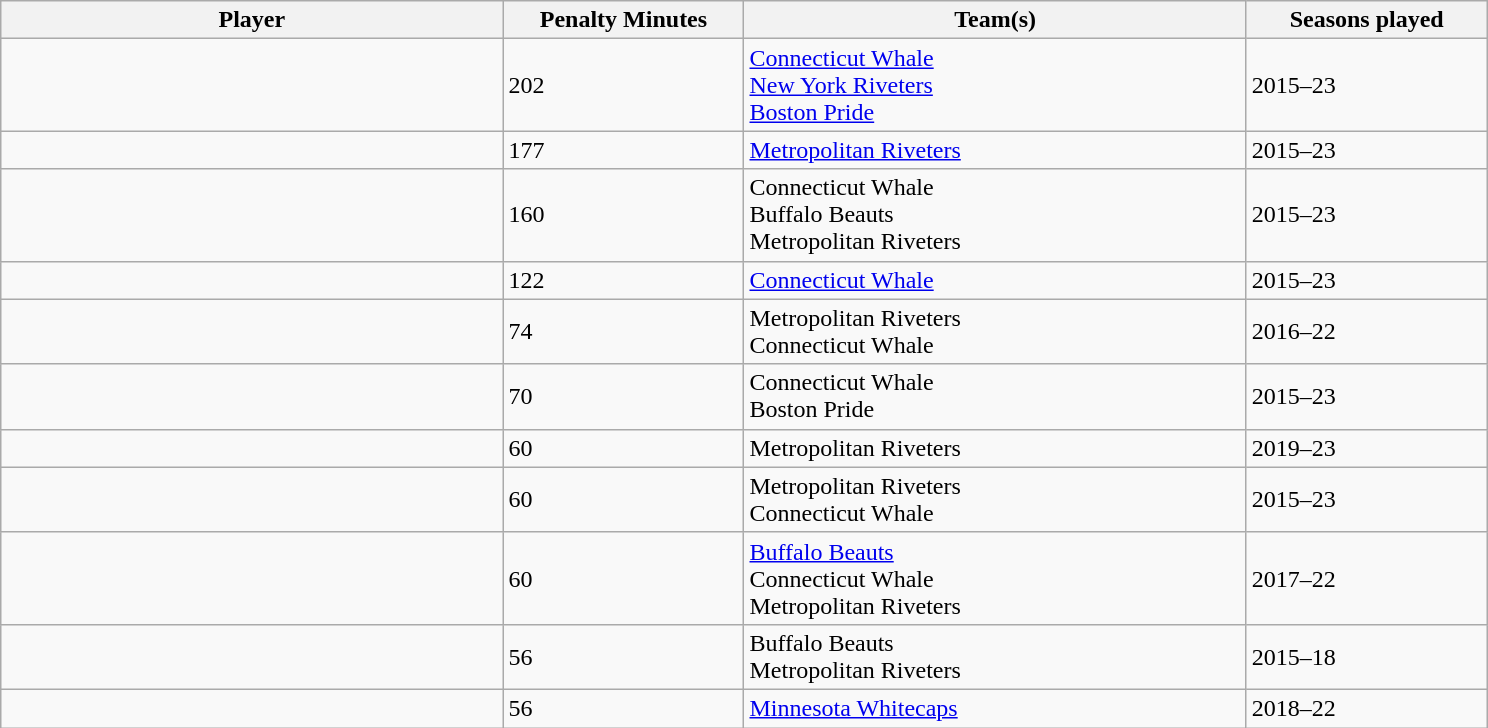<table class="wikitable sortable">
<tr>
<th width="25%">Player</th>
<th width="12%">Penalty Minutes</th>
<th width="25%">Team(s)</th>
<th width="12%">Seasons played</th>
</tr>
<tr>
<td></td>
<td>202</td>
<td><a href='#'>Connecticut Whale</a><br><a href='#'>New York Riveters</a><br><a href='#'>Boston Pride</a></td>
<td>2015–23</td>
</tr>
<tr>
<td></td>
<td>177</td>
<td><a href='#'>Metropolitan Riveters</a></td>
<td>2015–23</td>
</tr>
<tr>
<td></td>
<td>160</td>
<td>Connecticut Whale<br>Buffalo Beauts<br>Metropolitan Riveters</td>
<td>2015–23</td>
</tr>
<tr>
<td></td>
<td>122</td>
<td><a href='#'>Connecticut Whale</a></td>
<td>2015–23</td>
</tr>
<tr>
<td></td>
<td>74</td>
<td>Metropolitan Riveters<br>Connecticut Whale</td>
<td>2016–22</td>
</tr>
<tr>
<td></td>
<td>70</td>
<td>Connecticut Whale<br>Boston Pride</td>
<td>2015–23</td>
</tr>
<tr>
<td></td>
<td>60</td>
<td>Metropolitan Riveters</td>
<td>2019–23</td>
</tr>
<tr>
<td></td>
<td>60</td>
<td>Metropolitan Riveters<br>Connecticut Whale</td>
<td>2015–23</td>
</tr>
<tr>
<td></td>
<td>60</td>
<td><a href='#'>Buffalo Beauts</a><br>Connecticut Whale<br>Metropolitan Riveters</td>
<td>2017–22</td>
</tr>
<tr>
<td></td>
<td>56</td>
<td>Buffalo Beauts<br>Metropolitan Riveters</td>
<td>2015–18</td>
</tr>
<tr>
<td></td>
<td>56</td>
<td><a href='#'>Minnesota Whitecaps</a></td>
<td>2018–22</td>
</tr>
</table>
